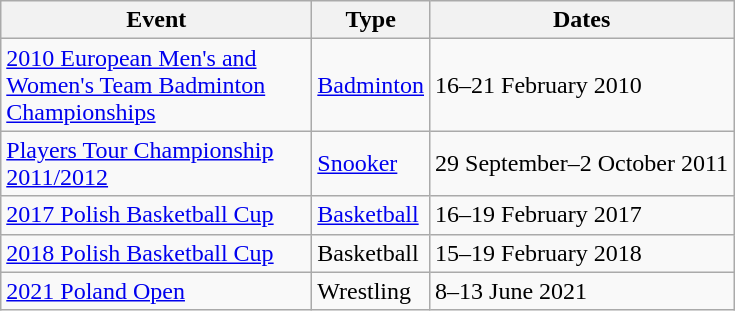<table class="wikitable">
<tr>
<th width=200>Event</th>
<th>Type</th>
<th>Dates</th>
</tr>
<tr>
<td><a href='#'>2010 European Men's and Women's Team Badminton Championships</a></td>
<td><a href='#'>Badminton</a></td>
<td>16–21 February 2010</td>
</tr>
<tr>
<td><a href='#'>Players Tour Championship 2011/2012</a></td>
<td><a href='#'>Snooker</a></td>
<td>29 September–2 October 2011</td>
</tr>
<tr>
<td><a href='#'>2017 Polish Basketball Cup</a></td>
<td><a href='#'>Basketball</a></td>
<td>16–19 February 2017</td>
</tr>
<tr>
<td><a href='#'>2018 Polish Basketball Cup</a></td>
<td>Basketball</td>
<td>15–19 February 2018</td>
</tr>
<tr>
<td><a href='#'>2021 Poland Open</a></td>
<td>Wrestling</td>
<td>8–13 June 2021</td>
</tr>
</table>
